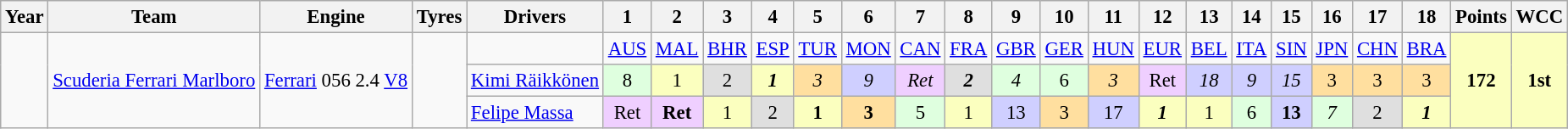<table class="wikitable" style="text-align:center; font-size:95%">
<tr>
<th>Year</th>
<th>Team</th>
<th>Engine</th>
<th>Tyres</th>
<th>Drivers</th>
<th>1</th>
<th>2</th>
<th>3</th>
<th>4</th>
<th>5</th>
<th>6</th>
<th>7</th>
<th>8</th>
<th>9</th>
<th>10</th>
<th>11</th>
<th>12</th>
<th>13</th>
<th>14</th>
<th>15</th>
<th>16</th>
<th>17</th>
<th>18</th>
<th>Points</th>
<th>WCC</th>
</tr>
<tr>
<td rowspan="3"></td>
<td rowspan="3"><a href='#'>Scuderia Ferrari Marlboro</a></td>
<td rowspan="3"><a href='#'>Ferrari</a> 056 2.4 <a href='#'>V8</a></td>
<td rowspan="3"></td>
<td></td>
<td><a href='#'>AUS</a></td>
<td><a href='#'>MAL</a></td>
<td><a href='#'>BHR</a></td>
<td><a href='#'>ESP</a></td>
<td><a href='#'>TUR</a></td>
<td><a href='#'>MON</a></td>
<td><a href='#'>CAN</a></td>
<td><a href='#'>FRA</a></td>
<td><a href='#'>GBR</a></td>
<td><a href='#'>GER</a></td>
<td><a href='#'>HUN</a></td>
<td><a href='#'>EUR</a></td>
<td><a href='#'>BEL</a></td>
<td><a href='#'>ITA</a></td>
<td><a href='#'>SIN</a></td>
<td><a href='#'>JPN</a></td>
<td><a href='#'>CHN</a></td>
<td><a href='#'>BRA</a></td>
<td rowspan="3" style="background-color:#FBFFBF"><strong>172</strong></td>
<td rowspan="3" style="background-color:#FBFFBF"><strong>1st</strong></td>
</tr>
<tr>
<td align="left"> <a href='#'>Kimi Räikkönen</a></td>
<td style="background-color:#DFFFDF">8</td>
<td style="background-color:#FBFFBF">1</td>
<td style="background-color:#DFDFDF">2</td>
<td style="background-color:#FBFFBF"><strong><em>1</em></strong></td>
<td style="background-color:#FFDF9F"><em>3</em></td>
<td style="background-color:#CFCFFF"><em>9</em></td>
<td style="background-color:#EFCFFF"><em>Ret</em></td>
<td style="background-color:#DFDFDF"><strong><em>2</em></strong></td>
<td style="background-color:#DFFFDF"><em>4</em></td>
<td style="background-color:#DFFFDF">6</td>
<td style="background-color:#FFDF9F"><em>3</em></td>
<td style="background-color:#EFCFFF">Ret</td>
<td style="background-color:#CFCFFF"><em>18</em></td>
<td style="background-color:#CFCFFF"><em>9</em></td>
<td style="background-color:#CFCFFF"><em>15</em></td>
<td style="background-color:#FFDF9F">3</td>
<td style="background-color:#FFDF9F">3</td>
<td style="background-color:#FFDF9F">3</td>
</tr>
<tr>
<td align="left"> <a href='#'>Felipe Massa</a></td>
<td style="background-color:#EFCFFF">Ret</td>
<td style="background-color:#EFCFFF"><strong>Ret</strong></td>
<td style="background-color:#FBFFBF">1</td>
<td style="background-color:#DFDFDF">2</td>
<td style="background-color:#FBFFBF"><strong>1</strong></td>
<td style="background-color:#FFDF9F"><strong>3</strong></td>
<td style="background-color:#DFFFDF">5</td>
<td style="background-color:#FBFFBF">1</td>
<td style="background-color:#CFCFFF">13</td>
<td style="background-color:#FFDF9F">3</td>
<td style="background-color:#CFCFFF">17</td>
<td style="background-color:#FBFFBF"><strong><em>1</em></strong></td>
<td style="background-color:#FBFFBF">1</td>
<td style="background-color:#DFFFDF">6</td>
<td style="background-color:#CFCFFF"><strong>13</strong></td>
<td style="background-color:#DFFFDF"><em>7</em></td>
<td style="background-color:#DFDFDF">2</td>
<td style="background-color:#FBFFBF"><strong><em>1</em></strong></td>
</tr>
</table>
